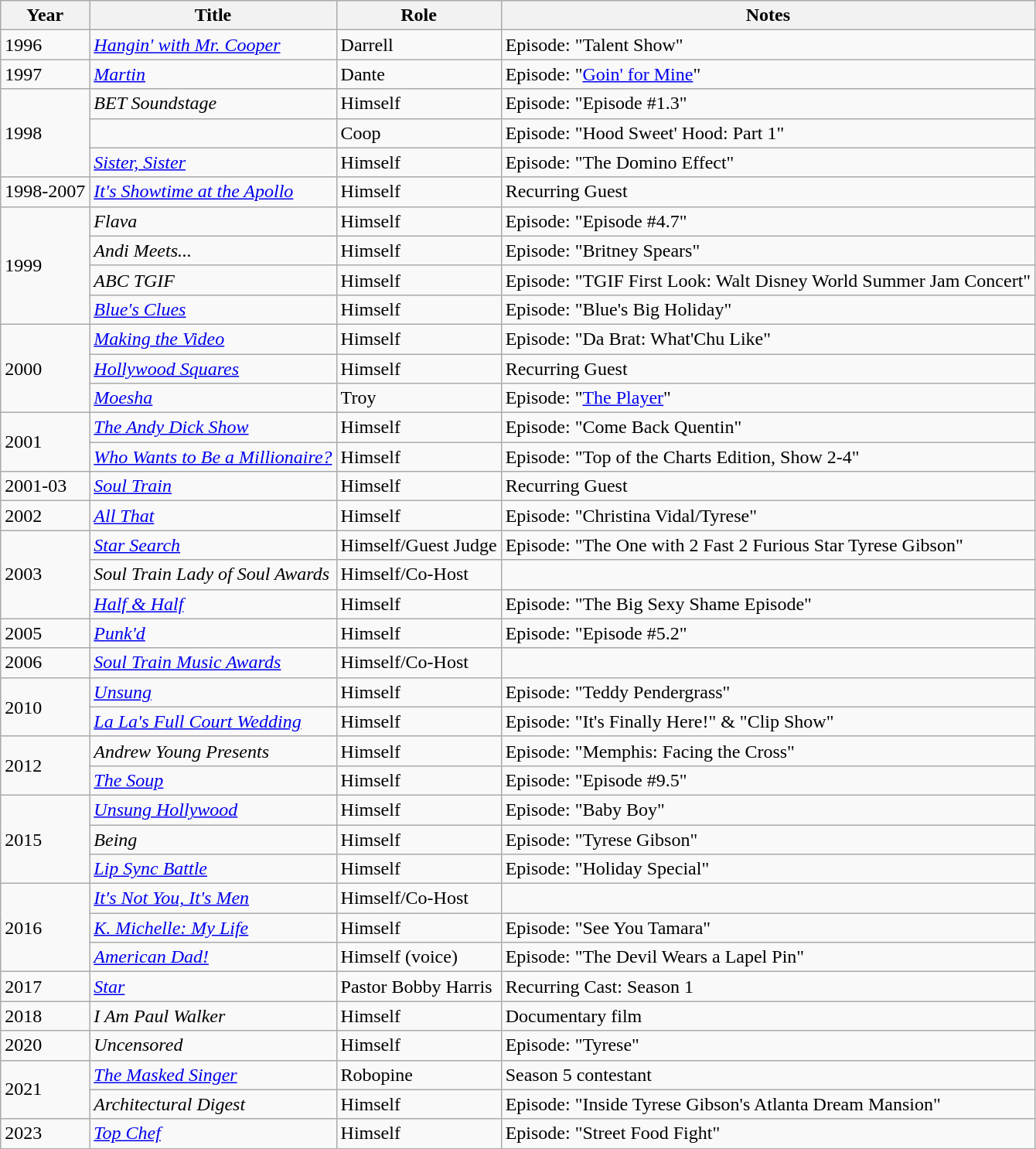<table class="wikitable plainrowheaders sortable" style="margin-right: 0;">
<tr>
<th>Year</th>
<th>Title</th>
<th>Role</th>
<th>Notes</th>
</tr>
<tr>
<td>1996</td>
<td><em><a href='#'>Hangin' with Mr. Cooper</a></em></td>
<td>Darrell</td>
<td>Episode: "Talent Show"</td>
</tr>
<tr>
<td>1997</td>
<td><em><a href='#'>Martin</a></em></td>
<td>Dante</td>
<td>Episode: "<a href='#'>Goin' for Mine</a>"</td>
</tr>
<tr>
<td rowspan="3">1998</td>
<td><em>BET Soundstage</em></td>
<td>Himself</td>
<td>Episode: "Episode #1.3"</td>
</tr>
<tr>
<td><em></em></td>
<td>Coop</td>
<td>Episode: "Hood Sweet' Hood: Part 1"</td>
</tr>
<tr>
<td><em><a href='#'>Sister, Sister</a></em></td>
<td>Himself</td>
<td>Episode: "The Domino Effect"</td>
</tr>
<tr>
<td>1998-2007</td>
<td><em><a href='#'>It's Showtime at the Apollo</a></em></td>
<td>Himself</td>
<td>Recurring Guest</td>
</tr>
<tr>
<td rowspan="4">1999</td>
<td><em>Flava</em></td>
<td>Himself</td>
<td>Episode: "Episode #4.7"</td>
</tr>
<tr>
<td><em>Andi Meets...</em></td>
<td>Himself</td>
<td>Episode: "Britney Spears"</td>
</tr>
<tr>
<td><em>ABC TGIF</em></td>
<td>Himself</td>
<td>Episode: "TGIF First Look: Walt Disney World Summer Jam Concert"</td>
</tr>
<tr>
<td><em><a href='#'>Blue's Clues</a></em></td>
<td>Himself</td>
<td>Episode: "Blue's Big Holiday"</td>
</tr>
<tr>
<td rowspan="3">2000</td>
<td><em><a href='#'>Making the Video</a></em></td>
<td>Himself</td>
<td>Episode: "Da Brat: What'Chu Like"</td>
</tr>
<tr>
<td><em><a href='#'>Hollywood Squares</a></em></td>
<td>Himself</td>
<td>Recurring Guest</td>
</tr>
<tr>
<td><em><a href='#'>Moesha</a></em></td>
<td>Troy</td>
<td>Episode: "<a href='#'>The Player</a>"</td>
</tr>
<tr>
<td rowspan="2">2001</td>
<td><em><a href='#'>The Andy Dick Show</a></em></td>
<td>Himself</td>
<td>Episode: "Come Back Quentin"</td>
</tr>
<tr>
<td><em><a href='#'>Who Wants to Be a Millionaire?</a></em></td>
<td>Himself</td>
<td>Episode: "Top of the Charts Edition, Show 2-4"</td>
</tr>
<tr>
<td>2001-03</td>
<td><em><a href='#'>Soul Train</a></em></td>
<td>Himself</td>
<td>Recurring Guest</td>
</tr>
<tr>
<td>2002</td>
<td><em><a href='#'>All That</a></em></td>
<td>Himself</td>
<td>Episode: "Christina Vidal/Tyrese"</td>
</tr>
<tr>
<td rowspan="3">2003</td>
<td><em><a href='#'>Star Search</a></em></td>
<td>Himself/Guest Judge</td>
<td>Episode: "The One with 2 Fast 2 Furious Star Tyrese Gibson"</td>
</tr>
<tr>
<td><em>Soul Train Lady of Soul Awards</em></td>
<td>Himself/Co-Host</td>
<td></td>
</tr>
<tr>
<td><em><a href='#'>Half & Half</a></em></td>
<td>Himself</td>
<td>Episode: "The Big Sexy Shame Episode"</td>
</tr>
<tr>
<td>2005</td>
<td><em><a href='#'>Punk'd</a></em></td>
<td>Himself</td>
<td>Episode: "Episode #5.2"</td>
</tr>
<tr>
<td>2006</td>
<td><em><a href='#'>Soul Train Music Awards</a></em></td>
<td>Himself/Co-Host</td>
<td></td>
</tr>
<tr>
<td rowspan="2">2010</td>
<td><em><a href='#'>Unsung</a></em></td>
<td>Himself</td>
<td>Episode: "Teddy Pendergrass"</td>
</tr>
<tr>
<td><em><a href='#'>La La's Full Court Wedding</a></em></td>
<td>Himself</td>
<td>Episode: "It's Finally Here!" & "Clip Show"</td>
</tr>
<tr>
<td rowspan="2">2012</td>
<td><em>Andrew Young Presents</em></td>
<td>Himself</td>
<td>Episode: "Memphis: Facing the Cross"</td>
</tr>
<tr>
<td><em><a href='#'>The Soup</a></em></td>
<td>Himself</td>
<td>Episode: "Episode #9.5"</td>
</tr>
<tr>
<td rowspan="3">2015</td>
<td><em><a href='#'>Unsung Hollywood</a></em></td>
<td>Himself</td>
<td>Episode: "Baby Boy"</td>
</tr>
<tr>
<td><em>Being</em></td>
<td>Himself</td>
<td>Episode: "Tyrese Gibson"</td>
</tr>
<tr>
<td><em><a href='#'>Lip Sync Battle</a></em></td>
<td>Himself</td>
<td>Episode: "Holiday Special"</td>
</tr>
<tr>
<td rowspan="3">2016</td>
<td><em><a href='#'>It's Not You, It's Men</a></em></td>
<td>Himself/Co-Host</td>
<td></td>
</tr>
<tr>
<td><em><a href='#'>K. Michelle: My Life</a></em></td>
<td>Himself</td>
<td>Episode: "See You Tamara"</td>
</tr>
<tr>
<td><em><a href='#'>American Dad!</a></em></td>
<td>Himself (voice)</td>
<td>Episode: "The Devil Wears a Lapel Pin"</td>
</tr>
<tr>
<td>2017</td>
<td><em><a href='#'>Star</a></em></td>
<td>Pastor Bobby Harris</td>
<td>Recurring Cast: Season 1</td>
</tr>
<tr>
<td>2018</td>
<td><em>I Am Paul Walker</em></td>
<td>Himself</td>
<td>Documentary film</td>
</tr>
<tr>
<td>2020</td>
<td><em>Uncensored</em></td>
<td>Himself</td>
<td>Episode: "Tyrese"</td>
</tr>
<tr>
<td rowspan="2">2021</td>
<td><em><a href='#'>The Masked Singer</a></em></td>
<td>Robopine</td>
<td>Season 5 contestant</td>
</tr>
<tr>
<td><em>Architectural Digest</em></td>
<td>Himself</td>
<td>Episode: "Inside Tyrese Gibson's Atlanta Dream Mansion"</td>
</tr>
<tr>
<td>2023</td>
<td><em><a href='#'>Top Chef</a></em></td>
<td>Himself</td>
<td>Episode: "Street Food Fight"</td>
</tr>
</table>
